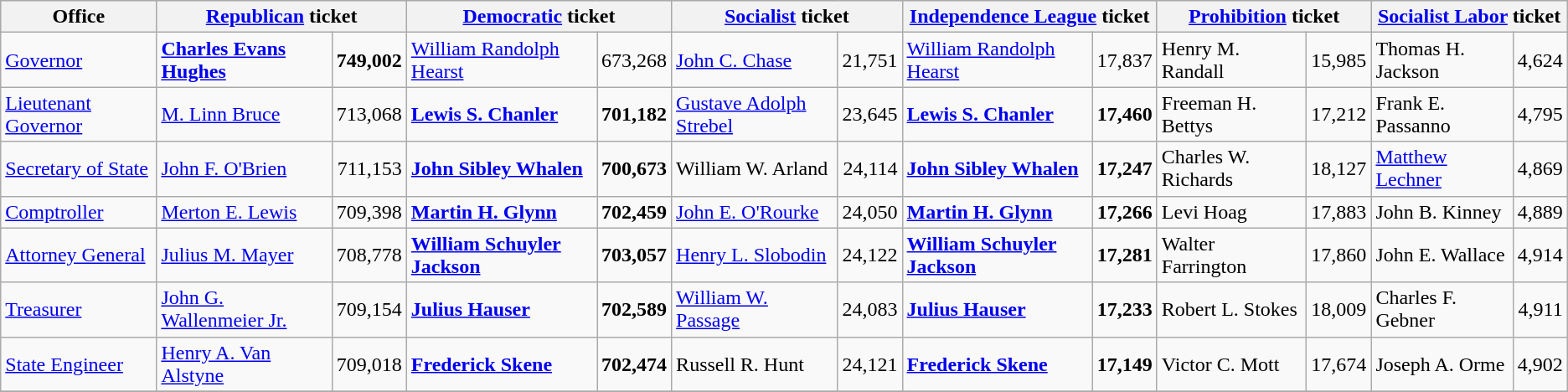<table class=wikitable>
<tr bgcolor=lightgrey>
<th>Office</th>
<th colspan="2" ><a href='#'>Republican</a> ticket</th>
<th colspan="2" ><a href='#'>Democratic</a> ticket</th>
<th colspan="2" ><a href='#'>Socialist</a> ticket</th>
<th colspan="2" ><a href='#'>Independence League</a> ticket</th>
<th colspan="2" ><a href='#'>Prohibition</a> ticket</th>
<th colspan="2" ><a href='#'>Socialist Labor</a> ticket</th>
</tr>
<tr>
<td><a href='#'>Governor</a></td>
<td><strong><a href='#'>Charles Evans Hughes</a></strong></td>
<td align="right"><strong>749,002</strong></td>
<td><a href='#'>William Randolph Hearst</a></td>
<td align="right">673,268</td>
<td><a href='#'>John C. Chase</a></td>
<td align="right">21,751</td>
<td><a href='#'>William Randolph Hearst</a></td>
<td align="right">17,837</td>
<td>Henry M. Randall</td>
<td align="right">15,985</td>
<td>Thomas H. Jackson</td>
<td align="right">4,624</td>
</tr>
<tr>
<td><a href='#'>Lieutenant Governor</a></td>
<td><a href='#'>M. Linn Bruce</a></td>
<td align="right">713,068</td>
<td><strong><a href='#'>Lewis S. Chanler</a></strong></td>
<td align="right"><strong>701,182</strong></td>
<td><a href='#'>Gustave Adolph Strebel</a></td>
<td align="right">23,645</td>
<td><strong><a href='#'>Lewis S. Chanler</a></strong></td>
<td align="right"><strong>17,460</strong></td>
<td>Freeman H. Bettys</td>
<td align="right">17,212</td>
<td>Frank E. Passanno</td>
<td align="right">4,795</td>
</tr>
<tr>
<td><a href='#'>Secretary of State</a></td>
<td><a href='#'>John F. O'Brien</a></td>
<td align="right">711,153</td>
<td><strong><a href='#'>John Sibley Whalen</a></strong></td>
<td align="right"><strong>700,673</strong></td>
<td>William W. Arland</td>
<td align="right">24,114</td>
<td><strong><a href='#'>John Sibley Whalen</a></strong></td>
<td align="right"><strong>17,247</strong></td>
<td>Charles W. Richards</td>
<td align="right">18,127</td>
<td><a href='#'>Matthew Lechner</a></td>
<td align="right">4,869</td>
</tr>
<tr>
<td><a href='#'>Comptroller</a></td>
<td><a href='#'>Merton E. Lewis</a></td>
<td align="right">709,398</td>
<td><strong><a href='#'>Martin H. Glynn</a></strong></td>
<td align="right"><strong>702,459</strong></td>
<td><a href='#'>John E. O'Rourke</a></td>
<td align="right">24,050</td>
<td><strong><a href='#'>Martin H. Glynn</a></strong></td>
<td align="right"><strong>17,266</strong></td>
<td>Levi Hoag</td>
<td align="right">17,883</td>
<td>John B. Kinney</td>
<td align="right">4,889</td>
</tr>
<tr>
<td><a href='#'>Attorney General</a></td>
<td><a href='#'>Julius M. Mayer</a></td>
<td align="right">708,778</td>
<td><strong><a href='#'>William Schuyler Jackson</a></strong></td>
<td align="right"><strong>703,057</strong></td>
<td><a href='#'>Henry L. Slobodin</a></td>
<td align="right">24,122</td>
<td><strong><a href='#'>William Schuyler Jackson</a></strong></td>
<td align="right"><strong>17,281</strong></td>
<td>Walter Farrington</td>
<td align="right">17,860</td>
<td>John E. Wallace</td>
<td align="right">4,914</td>
</tr>
<tr>
<td><a href='#'>Treasurer</a></td>
<td><a href='#'>John G. Wallenmeier Jr.</a></td>
<td align="right">709,154</td>
<td><strong><a href='#'>Julius Hauser</a></strong></td>
<td align="right"><strong>702,589</strong></td>
<td><a href='#'>William W. Passage</a></td>
<td align="right">24,083</td>
<td><strong><a href='#'>Julius Hauser</a></strong></td>
<td align="right"><strong>17,233</strong></td>
<td>Robert L. Stokes</td>
<td align="right">18,009</td>
<td>Charles F. Gebner</td>
<td align="right">4,911</td>
</tr>
<tr>
<td><a href='#'>State Engineer</a></td>
<td><a href='#'>Henry A. Van Alstyne</a></td>
<td align="right">709,018</td>
<td><strong><a href='#'>Frederick Skene</a></strong></td>
<td align="right"><strong>702,474</strong></td>
<td>Russell R. Hunt</td>
<td align="right">24,121</td>
<td><strong><a href='#'>Frederick Skene</a></strong></td>
<td align="right"><strong>17,149</strong></td>
<td>Victor C. Mott</td>
<td align="right">17,674</td>
<td>Joseph A. Orme</td>
<td align="right">4,902</td>
</tr>
<tr>
</tr>
</table>
